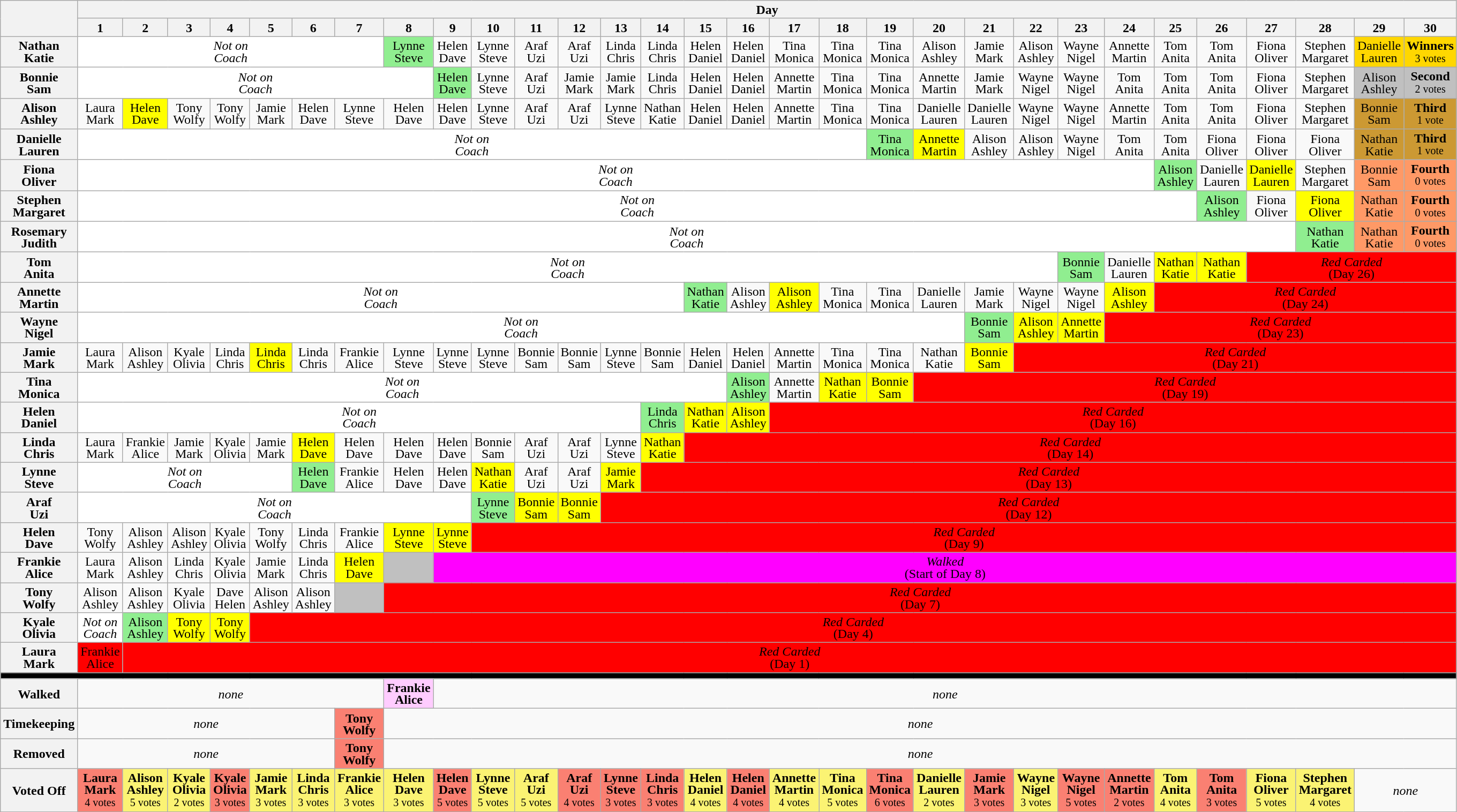<table class="wikitable" style="text-align:center; line-height:15px;">
<tr>
<th style="width: 7%;" rowspan="2"></th>
<th colspan=30>Day</th>
</tr>
<tr>
<th style="width: 7%;">1</th>
<th style="width: 7%;">2</th>
<th style="width: 7%;">3</th>
<th style="width: 7%;">4</th>
<th style="width: 7%;">5</th>
<th style="width: 7%;">6</th>
<th style="width: 7%;">7</th>
<th style="width: 7%;">8</th>
<th style="width: 7%;">9</th>
<th style="width: 7%;">10</th>
<th style="width: 7%;">11</th>
<th style="width: 7%;">12</th>
<th style="width: 7%;">13</th>
<th style="width: 7%;">14</th>
<th style="width: 7%;">15</th>
<th style="width: 7%;">16</th>
<th style="width: 7%;">17</th>
<th style="width: 7%;">18</th>
<th style="width: 7%;">19</th>
<th style="width: 7%;">20</th>
<th style="width: 7%;">21</th>
<th style="width: 7%;">22</th>
<th style="width: 7%;">23</th>
<th style="width: 7%;">24</th>
<th style="width: 7%;">25</th>
<th style="width: 7%;">26</th>
<th style="width: 7%;">27</th>
<th style="width: 7%;">28</th>
<th style="width: 7%;">29</th>
<th style="width: 7%;">30</th>
</tr>
<tr>
<th>Nathan<br>Katie</th>
<td colspan="7" style="background:#fff; text-align:center;"><em>Not on<br>Coach</em></td>
<td style="background:lightgreen;">Lynne<br>Steve</td>
<td>Helen<br>Dave</td>
<td>Lynne<br>Steve</td>
<td>Araf<br>Uzi</td>
<td>Araf<br>Uzi</td>
<td>Linda<br>Chris</td>
<td>Linda<br>Chris</td>
<td>Helen<br>Daniel</td>
<td>Helen<br>Daniel</td>
<td>Tina<br>Monica</td>
<td>Tina<br>Monica</td>
<td>Tina<br>Monica</td>
<td>Alison<br>Ashley</td>
<td>Jamie<br>Mark</td>
<td>Alison<br>Ashley</td>
<td>Wayne<br>Nigel</td>
<td>Annette<br>Martin</td>
<td>Tom<br>Anita</td>
<td>Tom<br>Anita</td>
<td>Fiona<br>Oliver</td>
<td>Stephen<br>Margaret</td>
<td style="background:gold;">Danielle<br>Lauren</td>
<td bgcolor="gold"><strong>Winners</strong><br><small>3 votes</small></td>
</tr>
<tr>
<th>Bonnie<br>Sam</th>
<td colspan="8" style="background:#fff; text-align:center;"><em>Not on<br>Coach</em></td>
<td style="background:lightgreen;">Helen<br>Dave</td>
<td>Lynne<br>Steve</td>
<td>Araf<br>Uzi</td>
<td>Jamie<br>Mark</td>
<td>Jamie<br>Mark</td>
<td>Linda<br>Chris</td>
<td>Helen<br>Daniel</td>
<td>Helen<br>Daniel</td>
<td>Annette<br>Martin</td>
<td>Tina<br>Monica</td>
<td>Tina<br>Monica</td>
<td>Annette<br>Martin</td>
<td>Jamie<br>Mark</td>
<td>Wayne<br>Nigel</td>
<td>Wayne<br>Nigel</td>
<td>Tom<br>Anita</td>
<td>Tom<br>Anita</td>
<td>Tom<br>Anita</td>
<td>Fiona<br>Oliver</td>
<td>Stephen<br>Margaret</td>
<td style="background:silver;">Alison<br>Ashley</td>
<td bgcolor="silver"><strong>Second</strong><br><small>2 votes</small></td>
</tr>
<tr>
<th>Alison<br>Ashley</th>
<td>Laura<br>Mark</td>
<td style="background:yellow;">Helen<br>Dave</td>
<td>Tony<br>Wolfy</td>
<td>Tony<br>Wolfy</td>
<td>Jamie<br>Mark</td>
<td>Helen<br>Dave</td>
<td>Lynne<br>Steve</td>
<td>Helen<br>Dave</td>
<td>Helen<br>Dave</td>
<td>Lynne<br>Steve</td>
<td>Araf<br>Uzi</td>
<td>Araf<br>Uzi</td>
<td>Lynne<br>Steve</td>
<td>Nathan<br>Katie</td>
<td>Helen<br>Daniel</td>
<td>Helen<br>Daniel</td>
<td>Annette<br>Martin</td>
<td>Tina<br>Monica</td>
<td>Tina<br>Monica</td>
<td>Danielle<br>Lauren</td>
<td>Danielle<br>Lauren</td>
<td>Wayne<br>Nigel</td>
<td>Wayne<br>Nigel</td>
<td>Annette<br>Martin</td>
<td>Tom<br>Anita</td>
<td>Tom<br>Anita</td>
<td>Fiona<br>Oliver</td>
<td>Stephen<br>Margaret</td>
<td style="background:#cc9933;">Bonnie<br>Sam</td>
<td bgcolor=#cc9933><strong>Third</strong><br><small>1 vote</small></td>
</tr>
<tr>
<th>Danielle<br>Lauren</th>
<td colspan="18" style="background:#fff; text-align:center;"><em>Not on<br>Coach</em></td>
<td style="background:lightgreen;">Tina<br>Monica</td>
<td style="background:yellow;">Annette<br>Martin</td>
<td>Alison<br>Ashley</td>
<td>Alison<br>Ashley</td>
<td>Wayne<br>Nigel</td>
<td>Tom<br>Anita</td>
<td>Tom<br>Anita</td>
<td>Fiona<br>Oliver</td>
<td>Fiona<br>Oliver</td>
<td>Fiona<br>Oliver</td>
<td style="background:#cc9933;">Nathan<br>Katie</td>
<td bgcolor=#cc9933><strong>Third</strong><br><small>1 vote</small></td>
</tr>
<tr>
<th>Fiona<br>Oliver</th>
<td colspan="24" style="background:#fff; text-align:center;"><em>Not on<br>Coach</em></td>
<td style="background:lightgreen;">Alison<br>Ashley</td>
<td>Danielle<br>Lauren</td>
<td style="background:yellow;">Danielle<br>Lauren</td>
<td>Stephen<br>Margaret</td>
<td style="background:#ff9966">Bonnie<br>Sam</td>
<td bgcolor=#ff9966><strong>Fourth</strong><br><small>0 votes</small></td>
</tr>
<tr>
<th>Stephen<br>Margaret</th>
<td colspan="25" style="background:#fff; text-align:center;"><em>Not on<br>Coach</em></td>
<td style="background:lightgreen;">Alison<br>Ashley</td>
<td>Fiona<br>Oliver</td>
<td style="background:yellow;">Fiona<br>Oliver</td>
<td style="background:#ff9966">Nathan<br>Katie</td>
<td bgcolor=#ff9966><strong>Fourth</strong><br><small>0 votes</small></td>
</tr>
<tr>
<th>Rosemary<br>Judith</th>
<td colspan="27" style="background:#fff; text-align:center;"><em>Not on<br>Coach</em></td>
<td style="background:lightgreen;">Nathan<br>Katie</td>
<td style="background:#ff9966">Nathan<br>Katie</td>
<td bgcolor=#ff9966><strong>Fourth</strong><br><small>0 votes</small></td>
</tr>
<tr>
<th>Tom<br>Anita</th>
<td colspan="22" style="background:#fff; text-align:center;"><em>Not on<br>Coach</em></td>
<td style="background:lightgreen;">Bonnie<br>Sam</td>
<td>Danielle<br>Lauren</td>
<td style="background:yellow;">Nathan<br>Katie</td>
<td style="background:yellow;">Nathan<br>Katie</td>
<td colspan="9" style="background:red;"><em>Red Carded</em><br>(Day 26)</td>
</tr>
<tr>
<th>Annette<br>Martin</th>
<td colspan="14" style="background:#fff; text-align:center;"><em>Not on<br>Coach</em></td>
<td style="background:lightgreen;">Nathan<br>Katie</td>
<td>Alison<br>Ashley</td>
<td style="background:yellow;">Alison<br>Ashley</td>
<td>Tina<br>Monica</td>
<td>Tina<br>Monica</td>
<td>Danielle<br>Lauren</td>
<td>Jamie<br>Mark</td>
<td>Wayne<br>Nigel</td>
<td>Wayne<br>Nigel</td>
<td style="background:yellow;">Alison<br>Ashley</td>
<td colspan="7" style="background:red;"><em>Red Carded</em><br>(Day 24)</td>
</tr>
<tr>
<th>Wayne<br>Nigel</th>
<td colspan="20" style="background:#fff; text-align:center;"><em>Not on<br>Coach</em></td>
<td style="background:lightgreen;">Bonnie<br>Sam</td>
<td style="background:yellow;">Alison<br>Ashley</td>
<td style="background:yellow;">Annette<br>Martin</td>
<td colspan="7" style="background:red;"><em>Red Carded</em><br>(Day 23)</td>
</tr>
<tr>
<th>Jamie<br>Mark</th>
<td>Laura<br>Mark</td>
<td>Alison<br>Ashley</td>
<td>Kyale<br>Olivia</td>
<td>Linda<br>Chris</td>
<td style="background:yellow;">Linda<br>Chris</td>
<td>Linda<br>Chris</td>
<td>Frankie<br>Alice</td>
<td>Lynne<br>Steve</td>
<td>Lynne<br>Steve</td>
<td>Lynne<br>Steve</td>
<td>Bonnie<br>Sam</td>
<td>Bonnie<br>Sam</td>
<td>Lynne<br>Steve</td>
<td>Bonnie<br>Sam</td>
<td>Helen<br>Daniel</td>
<td>Helen<br>Daniel</td>
<td>Annette<br>Martin</td>
<td>Tina<br>Monica</td>
<td>Tina<br>Monica</td>
<td>Nathan<br>Katie</td>
<td style="background:yellow;">Bonnie<br>Sam</td>
<td colspan="9" style="background:red;"><em>Red Carded</em><br>(Day 21)</td>
</tr>
<tr>
<th>Tina<br>Monica</th>
<td colspan="15" style="background:#fff; text-align:center;"><em>Not on<br>Coach</em></td>
<td style="background:lightgreen;">Alison<br>Ashley</td>
<td>Annette<br>Martin</td>
<td style="background:yellow;">Nathan<br>Katie</td>
<td style="background:yellow;">Bonnie<br>Sam</td>
<td colspan="11" style="background:red;"><em>Red Carded</em><br>(Day 19)</td>
</tr>
<tr>
<th>Helen<br>Daniel</th>
<td colspan="13" style="background:#fff; text-align:center;"><em>Not on<br>Coach</em></td>
<td style="background:lightgreen;">Linda<br>Chris</td>
<td style="background:yellow;">Nathan<br>Katie</td>
<td style="background:yellow;">Alison<br>Ashley</td>
<td colspan="14" style="background:red;"><em>Red Carded</em><br>(Day 16)</td>
</tr>
<tr>
<th>Linda<br>Chris</th>
<td>Laura<br>Mark</td>
<td>Frankie<br>Alice</td>
<td>Jamie<br>Mark</td>
<td>Kyale<br>Olivia</td>
<td>Jamie<br>Mark</td>
<td style="background:yellow;">Helen<br>Dave</td>
<td>Helen<br>Dave</td>
<td>Helen<br>Dave</td>
<td>Helen<br>Dave</td>
<td>Bonnie<br>Sam</td>
<td>Araf<br>Uzi</td>
<td>Araf<br>Uzi</td>
<td>Lynne<br>Steve</td>
<td style="background:yellow;">Nathan<br>Katie</td>
<td colspan="16" style="background:red;"><em>Red Carded</em><br>(Day 14)</td>
</tr>
<tr>
<th>Lynne<br>Steve</th>
<td colspan="5" style="background:#fff; text-align:center;"><em>Not on<br>Coach</em></td>
<td style="background:lightgreen;">Helen<br>Dave</td>
<td>Frankie<br>Alice</td>
<td>Helen<br>Dave</td>
<td>Helen<br>Dave</td>
<td style="background:yellow;">Nathan<br>Katie</td>
<td>Araf<br>Uzi</td>
<td>Araf<br>Uzi</td>
<td style="background:yellow;">Jamie<br>Mark</td>
<td colspan="21" style="background:red;"><em>Red Carded</em><br>(Day 13)</td>
</tr>
<tr>
<th>Araf<br>Uzi</th>
<td colspan="9" style="background:#fff; text-align:center;"><em>Not on<br>Coach</em></td>
<td style="background:lightgreen;">Lynne<br>Steve</td>
<td style="background:yellow;">Bonnie<br>Sam</td>
<td style="background:yellow;">Bonnie<br>Sam</td>
<td colspan="18" style="background:red;"><em>Red Carded</em><br>(Day 12)</td>
</tr>
<tr>
<th>Helen<br>Dave</th>
<td>Tony<br>Wolfy</td>
<td>Alison<br>Ashley</td>
<td>Alison<br>Ashley</td>
<td>Kyale<br>Olivia</td>
<td>Tony<br>Wolfy</td>
<td>Linda<br>Chris</td>
<td>Frankie<br>Alice</td>
<td style="background:yellow;">Lynne <br>Steve</td>
<td style="background:yellow;">Lynne <br>Steve</td>
<td colspan="21" style="background:red;"><em>Red Carded</em><br>(Day 9)</td>
</tr>
<tr>
<th>Frankie<br>Alice</th>
<td>Laura<br>Mark</td>
<td>Alison<br>Ashley</td>
<td>Linda<br>Chris</td>
<td>Kyale<br>Olivia</td>
<td>Jamie<br>Mark</td>
<td>Linda<br>Chris</td>
<td style="background:yellow;">Helen<br>Dave</td>
<td bgcolor="silver"><em></em></td>
<td colspan="22" style="background:magenta;"><em>Walked</em><br>(Start of Day 8)</td>
</tr>
<tr>
<th>Tony<br>Wolfy</th>
<td>Alison<br>Ashley</td>
<td>Alison<br>Ashley</td>
<td>Kyale<br>Olivia</td>
<td>Dave<br>Helen</td>
<td>Alison<br>Ashley</td>
<td>Alison<br>Ashley</td>
<td bgcolor="silver"><em></em></td>
<td colspan="23" style="background:red;"><em>Red Carded</em><br>(Day 7)</td>
</tr>
<tr>
<th>Kyale<br>Olivia</th>
<td style="background:#fff; text-align:center;"><em>Not on<br>Coach</em></td>
<td style="background:lightgreen;">Alison<br>Ashley</td>
<td style="background:yellow;">Tony<br>Wolfy</td>
<td style="background:yellow;">Tony<br>Wolfy</td>
<td colspan="26" style="background:red;"><em>Red Carded</em><br>(Day 4)</td>
</tr>
<tr>
<th>Laura<br>Mark</th>
<td style="background:red;">Frankie<br>Alice </td>
<td colspan="29" style="background:red;"><em>Red Carded</em><br>(Day 1)</td>
</tr>
<tr>
<th style="background:black;" colspan="31"></th>
</tr>
<tr>
<th>Walked</th>
<td colspan="7"><em>none</em></td>
<td bgcolor="#ffccff"><strong>Frankie<br>Alice</strong></td>
<td colspan="22"><em>none</em></td>
</tr>
<tr>
<th>Timekeeping</th>
<td colspan="6"><em>none</em></td>
<td style="background:#fa8072;"><strong>Tony<br>Wolfy</strong></td>
<td colspan="23"><em>none</em></td>
</tr>
<tr>
<th>Removed</th>
<td colspan="6"><em>none</em></td>
<td style="background:#fa8072;"><strong>Tony<br>Wolfy</strong></td>
<td colspan="23"><em>none</em></td>
</tr>
<tr>
<th>Voted Off</th>
<td style="background:#fa8072;"><strong>Laura<br>Mark</strong><br><small>4 votes</small></td>
<td style="background:#fbf373;"><strong>Alison<br>Ashley</strong><br><small>5 votes</small></td>
<td style="background:#fbf373;"><strong>Kyale<br>Olivia</strong><br><small>2 votes</small></td>
<td style="background:#fa8072;"><strong>Kyale<br>Olivia</strong><br><small>3 votes</small></td>
<td style="background:#fbf373;"><strong>Jamie<br>Mark</strong><br><small>3 votes</small></td>
<td style="background:#fbf373;"><strong>Linda<br>Chris</strong><br><small>3 votes</small></td>
<td style="background:#fbf373;"><strong>Frankie<br>Alice</strong><br><small>3 votes</small></td>
<td style="background:#fbf373;"><strong>Helen<br>Dave</strong><br><small>3 votes</small></td>
<td style="background:#fa8072;"><strong>Helen<br>Dave</strong><br><small>5 votes</small></td>
<td style="background:#fbf373;"><strong>Lynne<br>Steve</strong><br><small>5 votes</small></td>
<td style="background:#fbf373;"><strong>Araf<br>Uzi</strong><br><small>5 votes</small></td>
<td style="background:#fa8072;"><strong>Araf<br>Uzi</strong><br><small>4 votes</small></td>
<td style="background:#fa8072;"><strong>Lynne<br>Steve</strong><br><small>3 votes</small></td>
<td style="background:#fa8072;"><strong>Linda<br>Chris</strong><br><small>3 votes</small></td>
<td style="background:#fbf373;"><strong>Helen<br>Daniel</strong><br><small>4 votes</small></td>
<td style="background:#fa8072;"><strong>Helen<br>Daniel</strong><br><small>4 votes</small></td>
<td style="background:#fbf373;"><strong>Annette<br>Martin</strong><br><small>4 votes</small></td>
<td style="background:#fbf373;"><strong>Tina<br>Monica</strong><br><small>5 votes</small></td>
<td style="background:#fa8072;"><strong>Tina<br>Monica</strong><br><small>6 votes</small></td>
<td style="background:#fbf373;"><strong>Danielle<br>Lauren</strong><br><small>2 votes</small></td>
<td style="background:#fa8072;"><strong>Jamie<br>Mark</strong><br><small>3 votes</small></td>
<td style="background:#fbf373;"><strong>Wayne<br>Nigel</strong><br><small>3 votes</small></td>
<td style="background:#fa8072;"><strong>Wayne<br>Nigel</strong><br><small>5 votes</small></td>
<td style="background:#fa8072;"><strong>Annette<br>Martin</strong><br><small>2 votes</small></td>
<td style="background:#fbf373;"><strong>Tom<br>Anita</strong><br><small>4 votes</small></td>
<td style="background:#fa8072;"><strong>Tom<br>Anita</strong><br><small>3 votes</small></td>
<td style="background:#fbf373;"><strong>Fiona<br>Oliver</strong><br><small>5 votes</small></td>
<td style="background:#fbf373;"><strong>Stephen<br>Margaret</strong><br><small>4 votes</small></td>
<td colspan="2"><em>none</em></td>
</tr>
</table>
